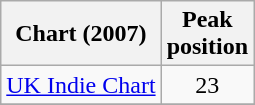<table class="wikitable sortable">
<tr>
<th>Chart (2007)</th>
<th>Peak<br>position</th>
</tr>
<tr>
<td><a href='#'>UK Indie Chart</a></td>
<td align="center">23</td>
</tr>
<tr>
</tr>
</table>
